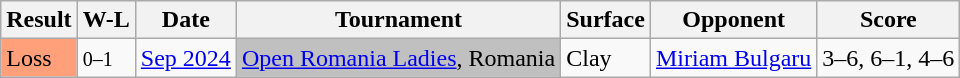<table class="sortable wikitable">
<tr>
<th>Result</th>
<th class="unsortable">W-L</th>
<th>Date</th>
<th>Tournament</th>
<th>Surface</th>
<th>Opponent</th>
<th class="unsortable">Score</th>
</tr>
<tr>
<td style="background:#ffa07a;">Loss</td>
<td><small>0–1</small></td>
<td><a href='#'>Sep 2024</a></td>
<td style="background:silver;"><a href='#'>Open Romania Ladies</a>, Romania</td>
<td>Clay</td>
<td> <a href='#'>Miriam Bulgaru</a></td>
<td>3–6, 6–1, 4–6</td>
</tr>
</table>
